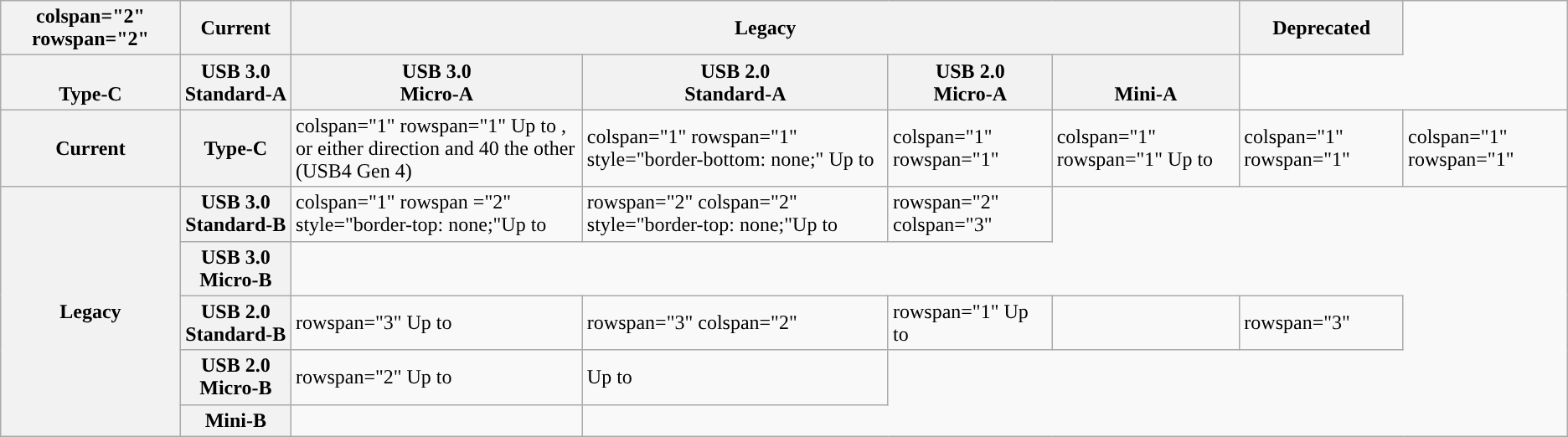<table class="wikitable" summary="Table showing all allowed USB cables. The only modern USB cable has a Type‑C plug at each end; all others are designated ">
<tr>
<th>colspan="2" rowspan="2" </th>
<th colspan="1">Current</th>
<th colspan="4">Legacy</th>
<th colspan="1">Deprecated</th>
</tr>
<tr>
<th rowspan="1" style="vertical-align:bottom">Type-C<br></th>
<th colspan="1" style="vertical-align:bottom">USB 3.0<br>Standard‑A<br></th>
<th colspan="1" style="vertical-align:bottom">USB 3.0<br>Micro‑A<br></th>
<th colspan="1" style="vertical-align:bottom">USB 2.0<br>Standard‑A<br></th>
<th colspan="1" style="vertical-align:bottom">USB 2.0<br>Micro‑A<br></th>
<th colspan="1" style="vertical-align:bottom">Mini‑A<br></th>
</tr>
<tr>
<th colspan="1" rowspan="1">Current</th>
<th colspan="1" rowspan="1">Type-C<br></th>
<td>colspan="1" rowspan="1" Up to ,<br>or  either direction and 40 the other<br>(USB4 Gen 4)</td>
<td>colspan="1" rowspan="1" style="border-bottom: none;" Up to <br></td>
<td>colspan="1" rowspan="1" </td>
<td>colspan="1" rowspan="1" Up to   </td>
<td>colspan="1" rowspan="1" </td>
<td>colspan="1" rowspan="1" </td>
</tr>
<tr>
<th rowspan="6">Legacy</th>
<th rowspan="1" style="vertical-align: bottom;">USB 3.0<br>Standard‑B<br></th>
<td>colspan="1" rowspan ="2" style="border-top: none;"Up to <br></td>
<td>rowspan="2" colspan="2" style="border-top: none;"Up to <br></td>
<td>rowspan="2" colspan="3" </td>
</tr>
<tr>
<th rowspan="1" style="vertical-align: bottom;">USB 3.0<br>Micro‑B<br></th>
</tr>
<tr>
<th rowspan="1" style="vertical-align: bottom;">USB 2.0<br>Standard‑B<br></th>
<td>rowspan="3" Up to   </td>
<td>rowspan="3" colspan="2" </td>
<td>rowspan="1" Up to   </td>
<td></td>
<td>rowspan="3" </td>
</tr>
<tr>
<th rowspan="1" style="vertical-align: bottom;">USB 2.0<br>Micro‑B<br></th>
<td>rowspan="2" Up to   </td>
<td>Up to   </td>
</tr>
<tr>
<th rowspan="1" colspan="1" style="vertical-align: bottom;">Mini‑B<br></th>
<td></td>
</tr>
</table>
